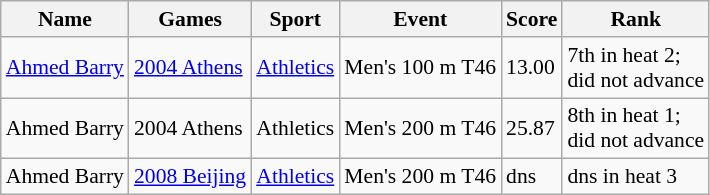<table class="wikitable sortable" style="font-size:90%">
<tr>
<th>Name</th>
<th>Games</th>
<th>Sport</th>
<th>Event</th>
<th>Score</th>
<th>Rank</th>
</tr>
<tr>
<td><a href='#'>Ahmed Barry</a></td>
<td><a href='#'>2004 Athens</a></td>
<td><a href='#'>Athletics</a></td>
<td>Men's 100 m T46</td>
<td>13.00</td>
<td>7th in heat 2;<br> did not advance</td>
</tr>
<tr>
<td>Ahmed Barry</td>
<td>2004 Athens</td>
<td>Athletics</td>
<td>Men's 200 m T46</td>
<td>25.87</td>
<td>8th in heat 1;<br> did not advance</td>
</tr>
<tr>
<td>Ahmed Barry</td>
<td><a href='#'>2008 Beijing</a></td>
<td><a href='#'>Athletics</a></td>
<td>Men's 200 m T46</td>
<td>dns</td>
<td>dns in heat 3</td>
</tr>
</table>
